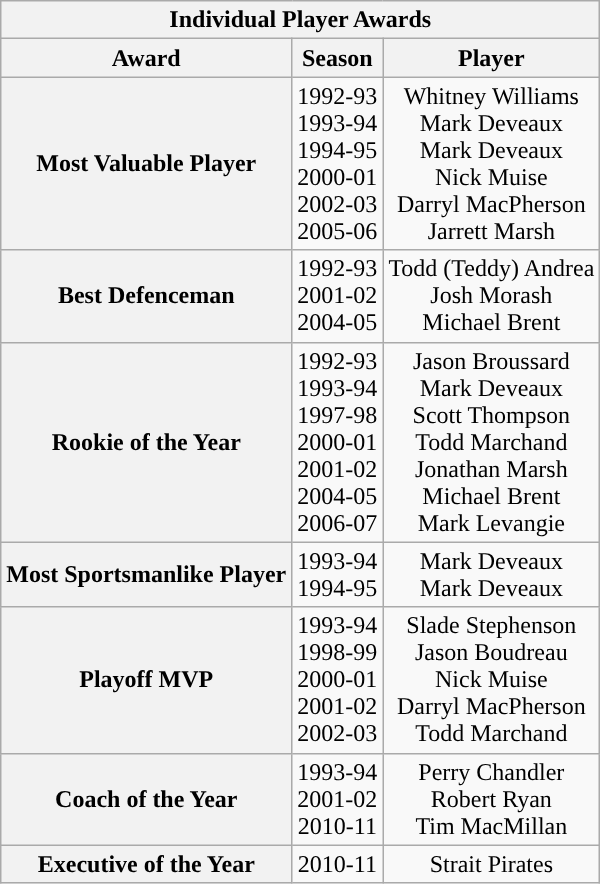<table class="wikitable collapsible collapsed" style="text-align:center;">
<tr>
<th colspan=3>Individual Player Awards</th>
</tr>
<tr>
<th>Award</th>
<th>Season</th>
<th>Player</th>
</tr>
<tr>
<th>Most Valuable Player</th>
<td>1992-93<br>1993-94<br>1994-95<br>2000-01<br>2002-03<br>2005-06</td>
<td>Whitney Williams<br>Mark Deveaux<br>Mark Deveaux<br>Nick Muise<br>Darryl MacPherson<br>Jarrett Marsh</td>
</tr>
<tr>
<th>Best Defenceman</th>
<td>1992-93<br>2001-02<br>2004-05</td>
<td>Todd (Teddy) Andrea<br>Josh Morash<br>Michael Brent</td>
</tr>
<tr>
<th>Rookie of the Year</th>
<td>1992-93<br>1993-94<br>1997-98<br>2000-01<br>2001-02<br>2004-05<br>2006-07</td>
<td>Jason Broussard<br>Mark Deveaux<br>Scott Thompson<br> Todd Marchand<br>Jonathan Marsh<br>Michael Brent <br>Mark Levangie</td>
</tr>
<tr>
<th>Most Sportsmanlike Player</th>
<td>1993-94<br>1994-95</td>
<td>Mark Deveaux<br>Mark Deveaux</td>
</tr>
<tr>
<th>Playoff MVP</th>
<td>1993-94<br>1998-99<br>2000-01<br>2001-02<br>2002-03</td>
<td>Slade Stephenson<br>Jason Boudreau<br>Nick Muise<br>Darryl MacPherson<br>Todd Marchand</td>
</tr>
<tr>
<th>Coach of the Year</th>
<td>1993-94<br>2001-02<br>2010-11</td>
<td>Perry Chandler<br>Robert Ryan<br>Tim MacMillan</td>
</tr>
<tr>
<th>Executive of the Year</th>
<td>2010-11</td>
<td>Strait Pirates</td>
</tr>
</table>
